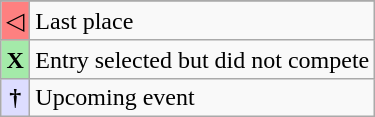<table class="wikitable">
<tr>
</tr>
<tr>
<td style="text-align:center; background-color:#FE8080;">◁</td>
<td>Last place</td>
</tr>
<tr>
<td style="text-align:center; background-color:#A4EAA9;"><strong>X</strong></td>
<td>Entry selected but did not compete</td>
</tr>
<tr>
<td style="text-align:center; background-color:#DDF;"><strong>†</strong></td>
<td>Upcoming event</td>
</tr>
</table>
